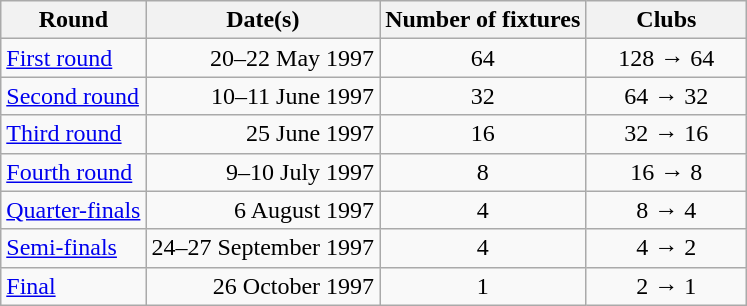<table class="wikitable" style="text-align:center">
<tr>
<th>Round</th>
<th>Date(s)</th>
<th>Number of fixtures</th>
<th width=100>Clubs</th>
</tr>
<tr>
<td align=left><a href='#'>First round</a></td>
<td align=right>20–22 May 1997</td>
<td>64</td>
<td>128 → 64</td>
</tr>
<tr>
<td align=left><a href='#'>Second round</a></td>
<td align=right>10–11 June 1997</td>
<td>32</td>
<td>64 → 32</td>
</tr>
<tr>
<td align=left><a href='#'>Third round</a></td>
<td align=right>25 June 1997</td>
<td>16</td>
<td>32 → 16</td>
</tr>
<tr>
<td align=left><a href='#'>Fourth round</a></td>
<td align=right>9–10 July 1997</td>
<td>8</td>
<td>16 → 8</td>
</tr>
<tr>
<td align=left><a href='#'>Quarter-finals</a></td>
<td align=right>6 August 1997</td>
<td>4</td>
<td>8 → 4</td>
</tr>
<tr>
<td align=left><a href='#'>Semi-finals</a></td>
<td align=right>24–27 September 1997</td>
<td>4</td>
<td>4 → 2</td>
</tr>
<tr>
<td align=left><a href='#'>Final</a></td>
<td align=right>26 October 1997</td>
<td>1</td>
<td>2 → 1</td>
</tr>
</table>
